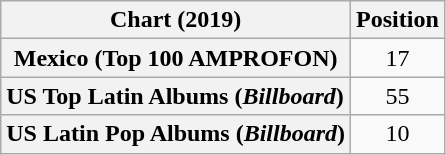<table class="wikitable plainrowheaders">
<tr>
<th style="text-align:center;">Chart (2019)</th>
<th style="text-align:center;">Position</th>
</tr>
<tr>
<th scope="row">Mexico (Top 100 AMPROFON)</th>
<td style="text-align:center;">17</td>
</tr>
<tr>
<th scope="row" style="text-align:left;">US Top Latin Albums (<em>Billboard</em>)</th>
<td style="text-align:center;">55</td>
</tr>
<tr>
<th scope="row" style="text-align:left;">US Latin Pop Albums (<em>Billboard</em>)</th>
<td style="text-align:center;">10</td>
</tr>
</table>
